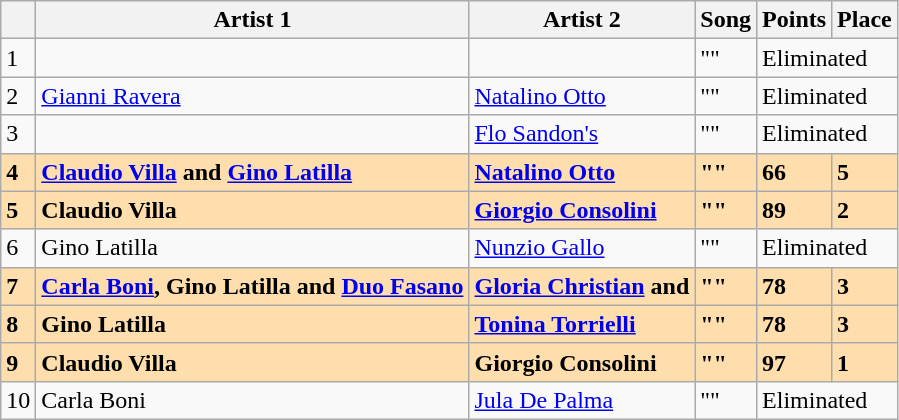<table class="wikitable">
<tr>
<th></th>
<th>Artist 1</th>
<th>Artist 2</th>
<th>Song</th>
<th>Points</th>
<th>Place</th>
</tr>
<tr>
<td>1</td>
<td></td>
<td></td>
<td>""</td>
<td colspan="2">Eliminated</td>
</tr>
<tr>
<td>2</td>
<td><a href='#'>Gianni Ravera</a></td>
<td><a href='#'>Natalino Otto</a></td>
<td>""</td>
<td colspan="2">Eliminated</td>
</tr>
<tr>
<td>3</td>
<td></td>
<td><a href='#'>Flo Sandon's</a></td>
<td>""</td>
<td colspan="2">Eliminated</td>
</tr>
<tr style="font-weight:bold; background:navajowhite">
<td>4</td>
<td><a href='#'>Claudio Villa</a> and <a href='#'>Gino Latilla</a></td>
<td><a href='#'>Natalino Otto</a></td>
<td>""</td>
<td>66</td>
<td>5</td>
</tr>
<tr style="font-weight:bold; background:navajowhite">
<td>5</td>
<td>Claudio Villa</td>
<td><a href='#'>Giorgio Consolini</a></td>
<td>""</td>
<td>89</td>
<td>2</td>
</tr>
<tr>
<td>6</td>
<td>Gino Latilla</td>
<td><a href='#'>Nunzio Gallo</a></td>
<td>""</td>
<td colspan="2">Eliminated</td>
</tr>
<tr style="font-weight:bold; background:navajowhite">
<td>7</td>
<td><a href='#'>Carla Boni</a>, Gino Latilla and <a href='#'>Duo Fasano</a></td>
<td><a href='#'>Gloria Christian</a> and </td>
<td>""</td>
<td>78</td>
<td>3</td>
</tr>
<tr style="font-weight:bold; background:navajowhite">
<td>8</td>
<td>Gino Latilla</td>
<td><a href='#'>Tonina Torrielli</a></td>
<td>""</td>
<td>78</td>
<td>3</td>
</tr>
<tr style="font-weight:bold; background:navajowhite">
<td>9</td>
<td>Claudio Villa</td>
<td>Giorgio Consolini</td>
<td>""</td>
<td>97</td>
<td>1</td>
</tr>
<tr>
<td>10</td>
<td>Carla Boni</td>
<td><a href='#'>Jula De Palma</a></td>
<td>""</td>
<td colspan="2">Eliminated</td>
</tr>
</table>
